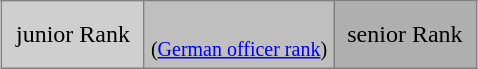<table class="toccolours" border="1" cellpadding="4" cellspacing="0" style="border-collapse: collapse; margin: 0.5em auto; clear: both;">
<tr>
<td width="30%" align="center" style="background:#cfcfcf;">junior Rank<br><strong></strong></td>
<td width="40%" align="center" style="background:#bfbfbf;"><br><small>(<a href='#'>German officer rank</a>)</small><br><strong></strong></td>
<td width="30%" align="center" style="background:#afafaf;">senior Rank<br><strong></strong></td>
</tr>
</table>
